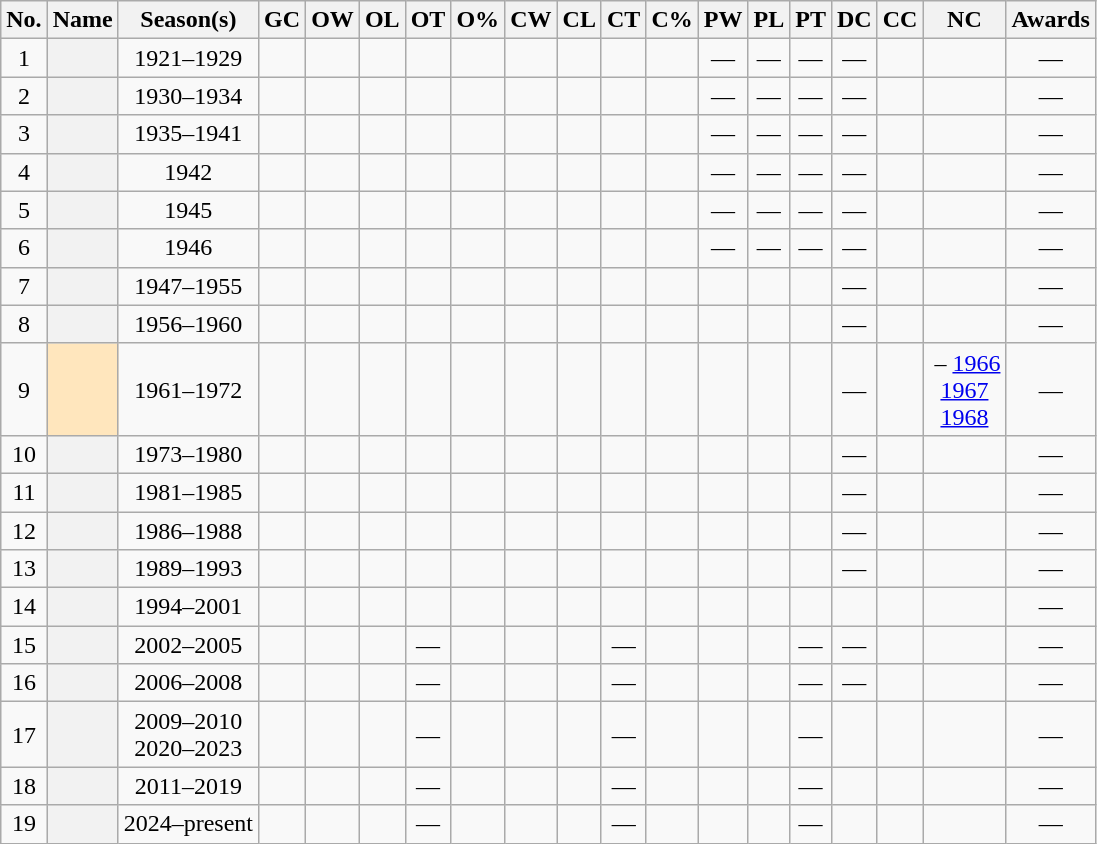<table class="wikitable sortable" style="text-align:center">
<tr>
<th scope="col" class="unsortable">No.</th>
<th scope="col">Name</th>
<th scope="col">Season(s)</th>
<th scope="col">GC</th>
<th scope="col">OW</th>
<th scope="col">OL</th>
<th scope="col">OT</th>
<th scope="col">O%</th>
<th scope="col">CW</th>
<th scope="col">CL</th>
<th scope="col">CT</th>
<th scope="col">C%</th>
<th scope="col">PW</th>
<th scope="col">PL</th>
<th scope="col">PT</th>
<th scope="col">DC</th>
<th scope="col">CC</th>
<th scope="col">NC</th>
<th scope="col" class="unsortable">Awards</th>
</tr>
<tr>
<td>1</td>
<th scope="row"></th>
<td>1921–1929</td>
<td></td>
<td></td>
<td></td>
<td></td>
<td></td>
<td></td>
<td></td>
<td></td>
<td></td>
<td>—</td>
<td>—</td>
<td>—</td>
<td>—</td>
<td></td>
<td></td>
<td>—</td>
</tr>
<tr>
<td>2</td>
<th scope="row"></th>
<td>1930–1934</td>
<td></td>
<td></td>
<td></td>
<td></td>
<td></td>
<td></td>
<td></td>
<td></td>
<td></td>
<td>—</td>
<td>—</td>
<td>—</td>
<td>—</td>
<td></td>
<td></td>
<td>—</td>
</tr>
<tr>
<td>3</td>
<th scope="row"></th>
<td>1935–1941</td>
<td></td>
<td></td>
<td></td>
<td></td>
<td></td>
<td></td>
<td></td>
<td></td>
<td></td>
<td>—</td>
<td>—</td>
<td>—</td>
<td>—</td>
<td></td>
<td></td>
<td>—</td>
</tr>
<tr>
<td>4</td>
<th scope="row"></th>
<td>1942</td>
<td></td>
<td></td>
<td></td>
<td></td>
<td></td>
<td></td>
<td></td>
<td></td>
<td></td>
<td>—</td>
<td>—</td>
<td>—</td>
<td>—</td>
<td></td>
<td></td>
<td>—</td>
</tr>
<tr>
<td>5</td>
<th scope="row"></th>
<td>1945</td>
<td></td>
<td></td>
<td></td>
<td></td>
<td></td>
<td></td>
<td></td>
<td></td>
<td></td>
<td>—</td>
<td>—</td>
<td>—</td>
<td>—</td>
<td></td>
<td></td>
<td>—</td>
</tr>
<tr>
<td>6</td>
<th scope="row"></th>
<td>1946</td>
<td></td>
<td></td>
<td></td>
<td></td>
<td></td>
<td></td>
<td></td>
<td></td>
<td></td>
<td>—</td>
<td>—</td>
<td>—</td>
<td>—</td>
<td></td>
<td></td>
<td>—</td>
</tr>
<tr>
<td>7</td>
<th scope="row"></th>
<td>1947–1955</td>
<td></td>
<td></td>
<td></td>
<td></td>
<td></td>
<td></td>
<td></td>
<td></td>
<td></td>
<td></td>
<td></td>
<td></td>
<td>—</td>
<td></td>
<td></td>
<td>—</td>
</tr>
<tr>
<td>8</td>
<th scope="row"></th>
<td>1956–1960</td>
<td></td>
<td></td>
<td></td>
<td></td>
<td></td>
<td></td>
<td></td>
<td></td>
<td></td>
<td></td>
<td></td>
<td></td>
<td>—</td>
<td></td>
<td></td>
<td>—</td>
</tr>
<tr>
<td>9</td>
<td scope="row" align="center" bgcolor=#FFE6BD><strong></strong><sup></sup></td>
<td>1961–1972</td>
<td></td>
<td></td>
<td></td>
<td></td>
<td></td>
<td></td>
<td></td>
<td></td>
<td></td>
<td></td>
<td></td>
<td></td>
<td>—</td>
<td></td>
<td> – <a href='#'>1966</a><br><a href='#'>1967</a><br><a href='#'>1968</a></td>
<td>—</td>
</tr>
<tr>
<td>10</td>
<th scope="row"></th>
<td>1973–1980</td>
<td></td>
<td></td>
<td></td>
<td></td>
<td></td>
<td></td>
<td></td>
<td></td>
<td></td>
<td></td>
<td></td>
<td></td>
<td>—</td>
<td></td>
<td></td>
<td>—</td>
</tr>
<tr>
<td>11</td>
<th scope="row"></th>
<td>1981–1985</td>
<td></td>
<td></td>
<td></td>
<td></td>
<td></td>
<td></td>
<td></td>
<td></td>
<td></td>
<td></td>
<td></td>
<td></td>
<td>—</td>
<td></td>
<td></td>
<td>—</td>
</tr>
<tr>
<td>12</td>
<th scope="row"></th>
<td>1986–1988</td>
<td></td>
<td></td>
<td></td>
<td></td>
<td></td>
<td></td>
<td></td>
<td></td>
<td></td>
<td></td>
<td></td>
<td></td>
<td>—</td>
<td></td>
<td></td>
<td>—</td>
</tr>
<tr>
<td>13</td>
<th scope="row"></th>
<td>1989–1993</td>
<td></td>
<td></td>
<td></td>
<td></td>
<td></td>
<td></td>
<td></td>
<td></td>
<td></td>
<td></td>
<td></td>
<td></td>
<td>—</td>
<td></td>
<td></td>
<td>—</td>
</tr>
<tr>
<td>14</td>
<th scope="row"></th>
<td>1994–2001</td>
<td></td>
<td></td>
<td></td>
<td></td>
<td></td>
<td></td>
<td></td>
<td></td>
<td></td>
<td></td>
<td></td>
<td></td>
<td></td>
<td></td>
<td></td>
<td>—</td>
</tr>
<tr>
<td>15</td>
<th scope="row"></th>
<td>2002–2005</td>
<td></td>
<td></td>
<td></td>
<td>—</td>
<td></td>
<td></td>
<td></td>
<td>—</td>
<td></td>
<td></td>
<td></td>
<td>—</td>
<td>—</td>
<td></td>
<td></td>
<td>—</td>
</tr>
<tr>
<td>16</td>
<th scope="row"></th>
<td>2006–2008</td>
<td></td>
<td></td>
<td></td>
<td>—</td>
<td></td>
<td></td>
<td></td>
<td>—</td>
<td></td>
<td></td>
<td></td>
<td>—</td>
<td>—</td>
<td></td>
<td></td>
<td>—</td>
</tr>
<tr>
<td>17</td>
<th scope="row"></th>
<td>2009–2010<br>2020–2023</td>
<td></td>
<td></td>
<td></td>
<td>—</td>
<td></td>
<td></td>
<td></td>
<td>—</td>
<td></td>
<td></td>
<td></td>
<td>—</td>
<td></td>
<td></td>
<td></td>
<td>—</td>
</tr>
<tr>
<td>18</td>
<th scope="row"></th>
<td>2011–2019</td>
<td></td>
<td></td>
<td></td>
<td>—</td>
<td></td>
<td></td>
<td></td>
<td>—</td>
<td></td>
<td></td>
<td></td>
<td>—</td>
<td></td>
<td></td>
<td></td>
<td>—</td>
</tr>
<tr>
<td>19</td>
<th scope="row"></th>
<td>2024–present</td>
<td></td>
<td></td>
<td></td>
<td>—</td>
<td></td>
<td></td>
<td></td>
<td>—</td>
<td></td>
<td></td>
<td></td>
<td>—</td>
<td></td>
<td></td>
<td></td>
<td>—</td>
</tr>
</table>
